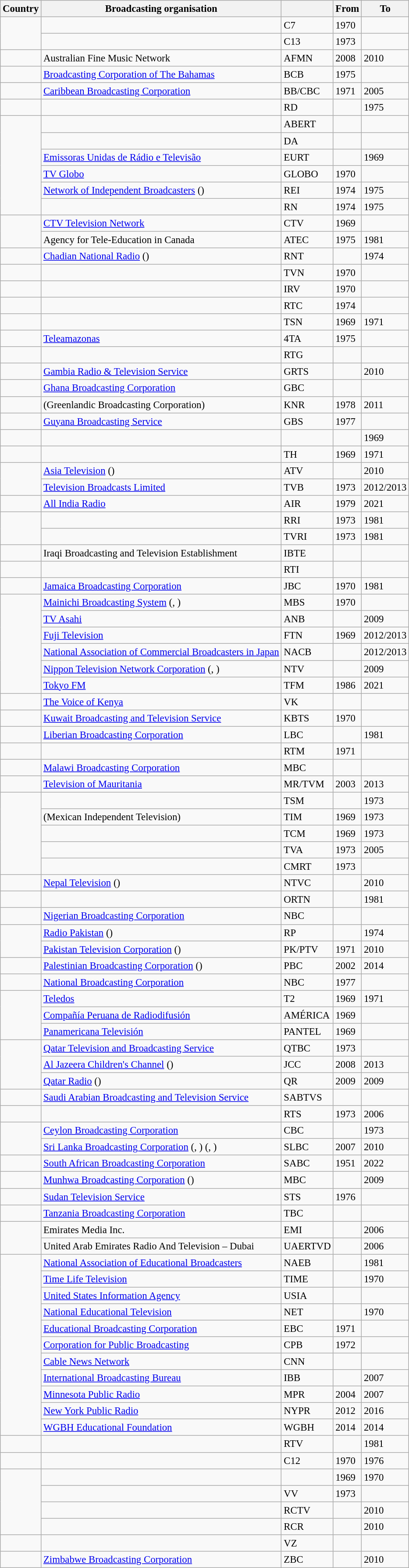<table class="wikitable sortable" style="font-size:95%">
<tr>
<th>Country</th>
<th>Broadcasting organisation</th>
<th></th>
<th>From</th>
<th>To</th>
</tr>
<tr>
<td rowspan=2></td>
<td></td>
<td>C7</td>
<td>1970</td>
<td></td>
</tr>
<tr>
<td></td>
<td>C13</td>
<td>1973</td>
<td></td>
</tr>
<tr>
<td></td>
<td>Australian Fine Music Network</td>
<td>AFMN</td>
<td>2008</td>
<td>2010</td>
</tr>
<tr>
<td></td>
<td><a href='#'>Broadcasting Corporation of The Bahamas</a></td>
<td>BCB</td>
<td>1975</td>
<td></td>
</tr>
<tr>
<td></td>
<td><a href='#'>Caribbean Broadcasting Corporation</a></td>
<td>BB/CBC</td>
<td>1971</td>
<td>2005</td>
</tr>
<tr>
<td></td>
<td></td>
<td>RD</td>
<td></td>
<td>1975</td>
</tr>
<tr>
<td rowspan=6></td>
<td></td>
<td>ABERT</td>
<td></td>
<td></td>
</tr>
<tr>
<td></td>
<td>DA</td>
<td></td>
<td></td>
</tr>
<tr>
<td><a href='#'>Emissoras Unidas de Rádio e Televisão</a></td>
<td>EURT</td>
<td></td>
<td>1969</td>
</tr>
<tr>
<td><a href='#'>TV Globo</a></td>
<td>GLOBO</td>
<td>1970</td>
<td></td>
</tr>
<tr>
<td><a href='#'>Network of Independent Broadcasters</a> ()</td>
<td>REI</td>
<td>1974</td>
<td>1975</td>
</tr>
<tr>
<td></td>
<td>RN</td>
<td>1974</td>
<td>1975</td>
</tr>
<tr>
<td rowspan=2></td>
<td><a href='#'>CTV Television Network</a></td>
<td>CTV</td>
<td>1969</td>
<td></td>
</tr>
<tr>
<td>Agency for Tele-Education in Canada</td>
<td>ATEC</td>
<td>1975</td>
<td>1981</td>
</tr>
<tr>
<td></td>
<td><a href='#'>Chadian National Radio</a> ()</td>
<td>RNT</td>
<td></td>
<td>1974</td>
</tr>
<tr>
<td></td>
<td></td>
<td>TVN</td>
<td>1970</td>
<td></td>
</tr>
<tr>
<td></td>
<td></td>
<td>IRV</td>
<td>1970</td>
<td></td>
</tr>
<tr>
<td></td>
<td></td>
<td>RTC</td>
<td>1974</td>
<td></td>
</tr>
<tr>
<td></td>
<td></td>
<td>TSN</td>
<td>1969</td>
<td>1971</td>
</tr>
<tr>
<td></td>
<td><a href='#'>Teleamazonas</a></td>
<td>4TA</td>
<td>1975</td>
<td></td>
</tr>
<tr>
<td></td>
<td></td>
<td>RTG</td>
<td></td>
<td></td>
</tr>
<tr>
<td></td>
<td><a href='#'>Gambia Radio & Television Service</a></td>
<td>GRTS</td>
<td></td>
<td>2010</td>
</tr>
<tr>
<td></td>
<td><a href='#'>Ghana Broadcasting Corporation</a></td>
<td>GBC</td>
<td></td>
<td></td>
</tr>
<tr>
<td></td>
<td> (Greenlandic Broadcasting Corporation)</td>
<td>KNR</td>
<td>1978</td>
<td>2011</td>
</tr>
<tr>
<td></td>
<td><a href='#'>Guyana Broadcasting Service</a></td>
<td>GBS</td>
<td>1977</td>
<td></td>
</tr>
<tr>
<td></td>
<td></td>
<td></td>
<td></td>
<td>1969</td>
</tr>
<tr>
<td></td>
<td></td>
<td>TH</td>
<td>1969</td>
<td>1971</td>
</tr>
<tr>
<td rowspan="2"></td>
<td><a href='#'>Asia Television</a> ()</td>
<td>ATV</td>
<td></td>
<td>2010</td>
</tr>
<tr>
<td><a href='#'>Television Broadcasts Limited</a></td>
<td>TVB</td>
<td>1973</td>
<td>2012/2013</td>
</tr>
<tr>
<td></td>
<td><a href='#'>All India Radio</a></td>
<td>AIR</td>
<td>1979</td>
<td>2021</td>
</tr>
<tr>
<td rowspan="2"></td>
<td></td>
<td>RRI</td>
<td>1973</td>
<td>1981</td>
</tr>
<tr>
<td></td>
<td>TVRI</td>
<td>1973</td>
<td>1981</td>
</tr>
<tr>
<td></td>
<td>Iraqi Broadcasting and Television Establishment</td>
<td>IBTE</td>
<td></td>
<td></td>
</tr>
<tr>
<td></td>
<td></td>
<td>RTI</td>
<td></td>
<td></td>
</tr>
<tr>
<td></td>
<td><a href='#'>Jamaica Broadcasting Corporation</a></td>
<td>JBC</td>
<td>1970</td>
<td>1981</td>
</tr>
<tr>
<td rowspan="6"></td>
<td><a href='#'>Mainichi Broadcasting System</a> (, )</td>
<td>MBS</td>
<td>1970</td>
<td></td>
</tr>
<tr>
<td><a href='#'>TV Asahi</a></td>
<td>ANB</td>
<td></td>
<td>2009</td>
</tr>
<tr>
<td><a href='#'>Fuji Television</a></td>
<td>FTN</td>
<td>1969</td>
<td>2012/2013</td>
</tr>
<tr>
<td><a href='#'>National Association of Commercial Broadcasters in Japan</a></td>
<td>NACB</td>
<td></td>
<td>2012/2013</td>
</tr>
<tr>
<td><a href='#'>Nippon Television Network Corporation</a> (, )</td>
<td>NTV</td>
<td></td>
<td>2009</td>
</tr>
<tr>
<td><a href='#'>Tokyo FM</a></td>
<td>TFM</td>
<td>1986</td>
<td>2021</td>
</tr>
<tr>
<td></td>
<td><a href='#'>The Voice of Kenya</a></td>
<td>VK</td>
<td></td>
<td></td>
</tr>
<tr>
<td></td>
<td><a href='#'>Kuwait Broadcasting and Television Service</a></td>
<td>KBTS</td>
<td>1970</td>
<td></td>
</tr>
<tr>
<td></td>
<td><a href='#'>Liberian Broadcasting Corporation</a></td>
<td>LBC</td>
<td></td>
<td>1981</td>
</tr>
<tr>
<td></td>
<td></td>
<td>RTM</td>
<td>1971</td>
<td></td>
</tr>
<tr>
<td></td>
<td><a href='#'>Malawi Broadcasting Corporation</a></td>
<td>MBC</td>
<td></td>
<td></td>
</tr>
<tr>
<td></td>
<td><a href='#'>Television of Mauritania</a></td>
<td>MR/TVM</td>
<td>2003</td>
<td>2013</td>
</tr>
<tr>
<td rowspan=5></td>
<td></td>
<td>TSM</td>
<td></td>
<td>1973</td>
</tr>
<tr>
<td> (Mexican Independent Television)</td>
<td>TIM</td>
<td>1969</td>
<td>1973</td>
</tr>
<tr>
<td></td>
<td>TCM</td>
<td>1969</td>
<td>1973</td>
</tr>
<tr>
<td></td>
<td>TVA</td>
<td>1973</td>
<td>2005</td>
</tr>
<tr>
<td></td>
<td>CMRT</td>
<td>1973</td>
<td></td>
</tr>
<tr>
<td></td>
<td><a href='#'>Nepal Television</a> ()</td>
<td>NTVC</td>
<td></td>
<td>2010</td>
</tr>
<tr>
<td></td>
<td></td>
<td>ORTN</td>
<td></td>
<td>1981</td>
</tr>
<tr>
<td></td>
<td><a href='#'>Nigerian Broadcasting Corporation</a></td>
<td>NBC</td>
<td></td>
<td></td>
</tr>
<tr>
<td rowspan=2></td>
<td><a href='#'>Radio Pakistan</a> ()</td>
<td>RP</td>
<td></td>
<td>1974</td>
</tr>
<tr>
<td><a href='#'>Pakistan Television Corporation</a> ()</td>
<td>PK/PTV</td>
<td>1971</td>
<td>2010</td>
</tr>
<tr>
<td></td>
<td><a href='#'>Palestinian Broadcasting Corporation</a> ()</td>
<td>PBC</td>
<td>2002</td>
<td>2014</td>
</tr>
<tr>
<td></td>
<td><a href='#'>National Broadcasting Corporation</a></td>
<td>NBC</td>
<td>1977</td>
<td></td>
</tr>
<tr>
<td rowspan="3"></td>
<td><a href='#'>Teledos</a></td>
<td>T2</td>
<td>1969</td>
<td>1971</td>
</tr>
<tr>
<td><a href='#'>Compañía Peruana de Radiodifusión</a></td>
<td>AMÉRICA</td>
<td>1969</td>
<td></td>
</tr>
<tr>
<td><a href='#'>Panamericana Televisión</a></td>
<td>PANTEL</td>
<td>1969</td>
<td></td>
</tr>
<tr>
<td rowspan="3"></td>
<td><a href='#'>Qatar Television and Broadcasting Service</a></td>
<td>QTBC</td>
<td>1973</td>
<td></td>
</tr>
<tr>
<td><a href='#'>Al Jazeera Children's Channel</a> ()</td>
<td>JCC</td>
<td>2008</td>
<td>2013</td>
</tr>
<tr>
<td><a href='#'>Qatar Radio</a> ()</td>
<td>QR</td>
<td>2009</td>
<td>2009</td>
</tr>
<tr>
<td></td>
<td><a href='#'>Saudi Arabian Broadcasting and Television Service</a></td>
<td>SABTVS</td>
<td></td>
<td></td>
</tr>
<tr>
<td></td>
<td></td>
<td>RTS</td>
<td>1973</td>
<td>2006</td>
</tr>
<tr>
<td rowspan=2></td>
<td><a href='#'>Ceylon Broadcasting Corporation</a></td>
<td>CBC</td>
<td></td>
<td>1973</td>
</tr>
<tr>
<td><a href='#'>Sri Lanka Broadcasting Corporation</a> (, ) (, )</td>
<td>SLBC</td>
<td>2007</td>
<td>2010</td>
</tr>
<tr>
<td></td>
<td><a href='#'>South African Broadcasting Corporation</a></td>
<td>SABC</td>
<td>1951</td>
<td>2022</td>
</tr>
<tr>
<td></td>
<td><a href='#'>Munhwa Broadcasting Corporation</a> ()</td>
<td>MBC</td>
<td></td>
<td>2009</td>
</tr>
<tr>
<td></td>
<td><a href='#'>Sudan Television Service</a></td>
<td>STS</td>
<td>1976</td>
<td></td>
</tr>
<tr>
<td></td>
<td><a href='#'>Tanzania Broadcasting Corporation</a></td>
<td>TBC</td>
<td></td>
<td></td>
</tr>
<tr>
<td rowspan="2"></td>
<td>Emirates Media Inc.</td>
<td>EMI</td>
<td></td>
<td>2006</td>
</tr>
<tr>
<td>United Arab Emirates Radio And Television – Dubai</td>
<td>UAERTVD</td>
<td></td>
<td>2006</td>
</tr>
<tr>
<td rowspan="11"></td>
<td><a href='#'>National Association of Educational Broadcasters</a></td>
<td>NAEB</td>
<td></td>
<td>1981</td>
</tr>
<tr>
<td><a href='#'>Time Life Television</a></td>
<td>TIME</td>
<td></td>
<td>1970</td>
</tr>
<tr>
<td><a href='#'>United States Information Agency</a></td>
<td>USIA</td>
<td></td>
<td></td>
</tr>
<tr>
<td><a href='#'>National Educational Television</a></td>
<td>NET</td>
<td></td>
<td>1970</td>
</tr>
<tr>
<td><a href='#'>Educational Broadcasting Corporation</a></td>
<td>EBC</td>
<td>1971</td>
<td></td>
</tr>
<tr>
<td><a href='#'>Corporation for Public Broadcasting</a></td>
<td>CPB</td>
<td>1972</td>
<td></td>
</tr>
<tr>
<td><a href='#'>Cable News Network</a></td>
<td>CNN</td>
<td></td>
<td></td>
</tr>
<tr>
<td><a href='#'>International Broadcasting Bureau</a></td>
<td>IBB</td>
<td></td>
<td>2007</td>
</tr>
<tr>
<td><a href='#'>Minnesota Public Radio</a></td>
<td>MPR</td>
<td>2004</td>
<td>2007</td>
</tr>
<tr>
<td><a href='#'>New York Public Radio</a></td>
<td>NYPR</td>
<td>2012</td>
<td>2016</td>
</tr>
<tr>
<td><a href='#'>WGBH Educational Foundation</a></td>
<td>WGBH</td>
<td>2014</td>
<td>2014</td>
</tr>
<tr>
<td></td>
<td></td>
<td>RTV</td>
<td></td>
<td>1981</td>
</tr>
<tr>
<td></td>
<td></td>
<td>C12</td>
<td>1970</td>
<td>1976</td>
</tr>
<tr>
<td rowspan="4"></td>
<td></td>
<td></td>
<td>1969</td>
<td>1970</td>
</tr>
<tr>
<td></td>
<td>VV</td>
<td>1973</td>
<td></td>
</tr>
<tr>
<td></td>
<td>RCTV</td>
<td></td>
<td>2010</td>
</tr>
<tr>
<td></td>
<td>RCR</td>
<td></td>
<td>2010</td>
</tr>
<tr>
<td></td>
<td></td>
<td>VZ</td>
<td></td>
<td></td>
</tr>
<tr>
<td></td>
<td><a href='#'>Zimbabwe Broadcasting Corporation</a></td>
<td>ZBC</td>
<td></td>
<td>2010</td>
</tr>
</table>
